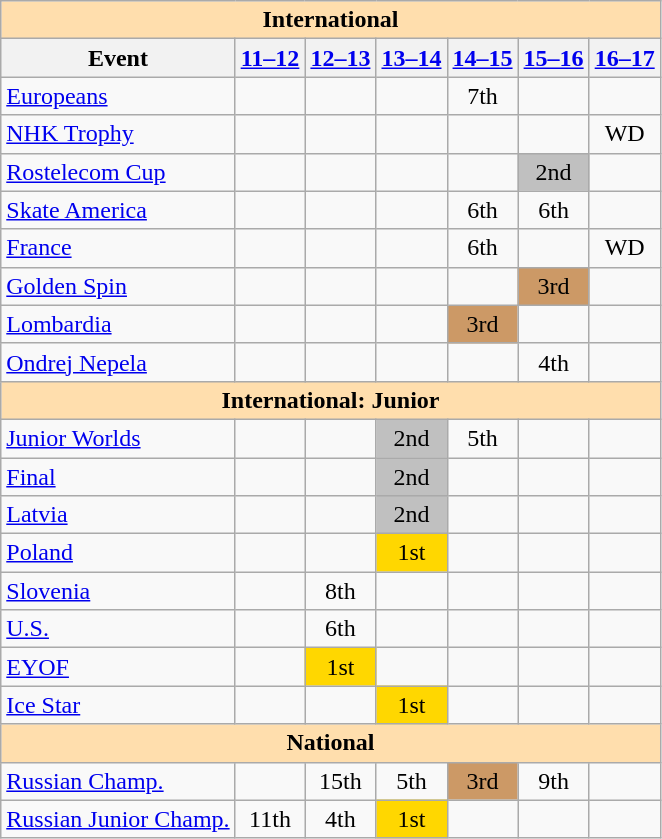<table class="wikitable" style="text-align:center">
<tr>
<th style="background-color: #ffdead; " colspan=7 align=center>International</th>
</tr>
<tr>
<th>Event</th>
<th><a href='#'>11–12</a></th>
<th><a href='#'>12–13</a></th>
<th><a href='#'>13–14</a></th>
<th><a href='#'>14–15</a></th>
<th><a href='#'>15–16</a></th>
<th><a href='#'>16–17</a></th>
</tr>
<tr>
<td align=left><a href='#'>Europeans</a></td>
<td></td>
<td></td>
<td></td>
<td>7th</td>
<td></td>
<td></td>
</tr>
<tr>
<td align=left> <a href='#'>NHK Trophy</a></td>
<td></td>
<td></td>
<td></td>
<td></td>
<td></td>
<td>WD</td>
</tr>
<tr>
<td align=left> <a href='#'>Rostelecom Cup</a></td>
<td></td>
<td></td>
<td></td>
<td></td>
<td bgcolor=silver>2nd</td>
<td></td>
</tr>
<tr>
<td align=left> <a href='#'>Skate America</a></td>
<td></td>
<td></td>
<td></td>
<td>6th</td>
<td>6th</td>
<td></td>
</tr>
<tr>
<td align=left> <a href='#'>France</a></td>
<td></td>
<td></td>
<td></td>
<td>6th</td>
<td></td>
<td>WD</td>
</tr>
<tr>
<td align=left> <a href='#'>Golden Spin</a></td>
<td></td>
<td></td>
<td></td>
<td></td>
<td bgcolor=cc9966>3rd</td>
<td></td>
</tr>
<tr>
<td align=left> <a href='#'>Lombardia</a></td>
<td></td>
<td></td>
<td></td>
<td bgcolor=cc9966>3rd</td>
<td></td>
<td></td>
</tr>
<tr>
<td align=left> <a href='#'>Ondrej Nepela</a></td>
<td></td>
<td></td>
<td></td>
<td></td>
<td>4th</td>
<td></td>
</tr>
<tr>
<th style="background-color: #ffdead; " colspan=7 align=center>International: Junior</th>
</tr>
<tr>
<td align=left><a href='#'>Junior Worlds</a></td>
<td></td>
<td></td>
<td bgcolor=silver>2nd</td>
<td>5th</td>
<td></td>
<td></td>
</tr>
<tr>
<td align=left> <a href='#'>Final</a></td>
<td></td>
<td></td>
<td bgcolor=silver>2nd</td>
<td></td>
<td></td>
<td></td>
</tr>
<tr>
<td align=left> <a href='#'>Latvia</a></td>
<td></td>
<td></td>
<td bgcolor=silver>2nd</td>
<td></td>
<td></td>
<td></td>
</tr>
<tr>
<td align=left> <a href='#'>Poland</a></td>
<td></td>
<td></td>
<td bgcolor=gold>1st</td>
<td></td>
<td></td>
<td></td>
</tr>
<tr>
<td align=left> <a href='#'>Slovenia</a></td>
<td></td>
<td>8th</td>
<td></td>
<td></td>
<td></td>
<td></td>
</tr>
<tr>
<td align=left> <a href='#'>U.S.</a></td>
<td></td>
<td>6th</td>
<td></td>
<td></td>
<td></td>
<td></td>
</tr>
<tr>
<td align=left><a href='#'>EYOF</a></td>
<td></td>
<td bgcolor=gold>1st</td>
<td></td>
<td></td>
<td></td>
<td></td>
</tr>
<tr>
<td align=left><a href='#'>Ice Star</a></td>
<td></td>
<td></td>
<td bgcolor=gold>1st</td>
<td></td>
<td></td>
<td></td>
</tr>
<tr>
<th style="background-color: #ffdead; " colspan=7 align=center>National</th>
</tr>
<tr>
<td align=left><a href='#'>Russian Champ.</a></td>
<td></td>
<td>15th</td>
<td>5th</td>
<td bgcolor=cc9966>3rd</td>
<td>9th</td>
<td></td>
</tr>
<tr>
<td align=left><a href='#'>Russian Junior Champ.</a></td>
<td>11th</td>
<td>4th</td>
<td bgcolor=gold>1st</td>
<td></td>
<td></td>
<td></td>
</tr>
</table>
